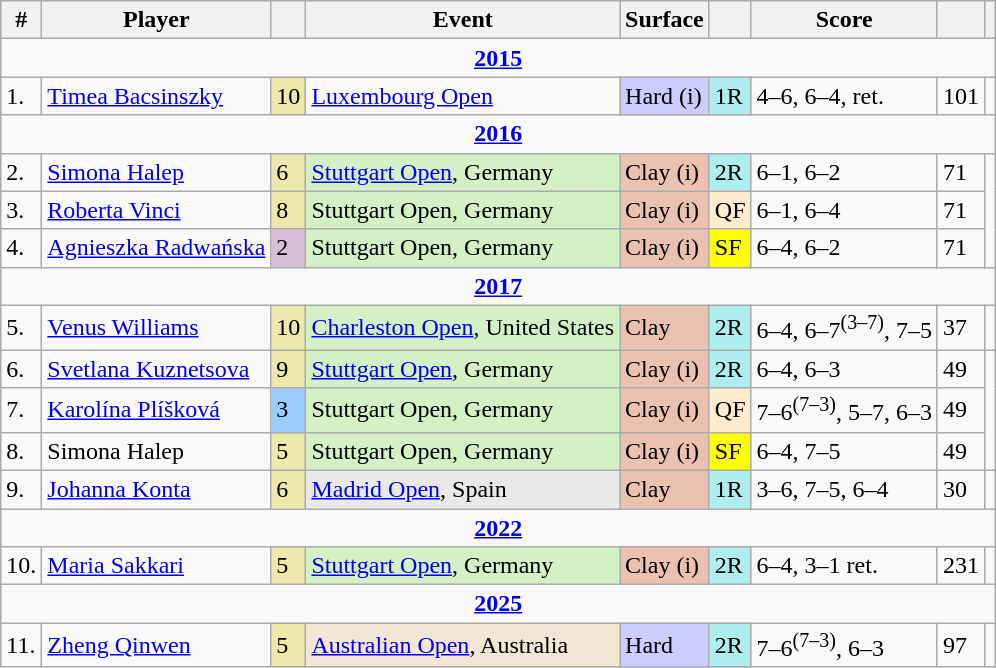<table class="wikitable sortable nowrap">
<tr>
<th class="unsortable">#</th>
<th>Player</th>
<th></th>
<th>Event</th>
<th>Surface</th>
<th class="unsortable"></th>
<th class="unsortable">Score</th>
<th></th>
<th class="unsortable"></th>
</tr>
<tr>
<td colspan=9 align=center><strong><a href='#'>2015</a></strong></td>
</tr>
<tr>
<td>1.</td>
<td> <a href='#'>Timea Bacsinszky</a></td>
<td bgcolor=eee8aa>10</td>
<td><a href='#'>Luxembourg Open</a></td>
<td bgcolor=ccccff>Hard (i)</td>
<td bgcolor=afeeee>1R</td>
<td>4–6, 6–4, ret.</td>
<td>101</td>
<td></td>
</tr>
<tr>
<td colspan=9 align=center><strong><a href='#'>2016</a></strong></td>
</tr>
<tr>
<td>2.</td>
<td> <a href='#'>Simona Halep</a></td>
<td bgcolor=eee8aa>6</td>
<td bgcolor=d4f1c5><a href='#'>Stuttgart Open</a>, Germany</td>
<td bgcolor=ebc2af>Clay (i)</td>
<td bgcolor=afeeee>2R</td>
<td>6–1, 6–2</td>
<td>71</td>
<td rowspan=3></td>
</tr>
<tr>
<td>3.</td>
<td> <a href='#'>Roberta Vinci</a></td>
<td bgcolor=eee8aa>8</td>
<td bgcolor=d4f1c5>Stuttgart Open, Germany</td>
<td bgcolor=ebc2af>Clay (i)</td>
<td bgcolor=ffebcd>QF</td>
<td>6–1, 6–4</td>
<td>71</td>
</tr>
<tr>
<td>4.</td>
<td> <a href='#'>Agnieszka Radwańska</a></td>
<td bgcolor=thistle>2</td>
<td bgcolor=d4f1c5>Stuttgart Open, Germany</td>
<td bgcolor=ebc2af>Clay (i)</td>
<td bgcolor=yellow>SF</td>
<td>6–4, 6–2</td>
<td>71</td>
</tr>
<tr>
<td colspan=9 align=center><strong><a href='#'>2017</a></strong></td>
</tr>
<tr>
<td>5.</td>
<td> <a href='#'>Venus Williams</a></td>
<td bgcolor=eee8aa>10</td>
<td bgcolor=d4f1c5><a href='#'>Charleston Open</a>, United States</td>
<td bgcolor=ebc2af>Clay</td>
<td bgcolor=afeeee>2R</td>
<td>6–4, 6–7<sup>(3–7)</sup>, 7–5</td>
<td>37</td>
<td></td>
</tr>
<tr>
<td>6.</td>
<td> <a href='#'>Svetlana Kuznetsova</a></td>
<td bgcolor=eee8aa>9</td>
<td bgcolor=d4f1c5><a href='#'>Stuttgart Open</a>, Germany</td>
<td bgcolor=ebc2af>Clay (i)</td>
<td bgcolor=afeeee>2R</td>
<td>6–4, 6–3</td>
<td>49</td>
<td rowspan=3></td>
</tr>
<tr>
<td>7.</td>
<td> <a href='#'>Karolína Plíšková</a></td>
<td bgcolor=99ccff>3</td>
<td bgcolor=d4f1c5>Stuttgart Open, Germany</td>
<td bgcolor=ebc2af>Clay (i)</td>
<td bgcolor=ffebcd>QF</td>
<td>7–6<sup>(7–3)</sup>, 5–7, 6–3</td>
<td>49</td>
</tr>
<tr>
<td>8.</td>
<td> Simona Halep</td>
<td bgcolor=eee8aa>5</td>
<td bgcolor=d4f1c5>Stuttgart Open, Germany</td>
<td bgcolor=ebc2af>Clay (i)</td>
<td bgcolor=yellow>SF</td>
<td>6–4, 7–5</td>
<td>49</td>
</tr>
<tr>
<td>9.</td>
<td> <a href='#'>Johanna Konta</a></td>
<td bgcolor=eee8aa>6</td>
<td bgcolor=e9e9e9><a href='#'>Madrid Open</a>, Spain</td>
<td bgcolor=ebc2af>Clay</td>
<td bgcolor=afeeee>1R</td>
<td>3–6, 7–5, 6–4</td>
<td>30</td>
<td></td>
</tr>
<tr>
<td colspan=9 align=center><strong><a href='#'>2022</a></strong></td>
</tr>
<tr>
<td>10.</td>
<td> <a href='#'>Maria Sakkari</a></td>
<td bgcolor=eee8aa>5</td>
<td bgcolor=d4f1c5><a href='#'>Stuttgart Open</a>, Germany</td>
<td bgcolor=ebc2af>Clay (i)</td>
<td bgcolor=afeeee>2R</td>
<td>6–4, 3–1 ret.</td>
<td>231</td>
<td></td>
</tr>
<tr>
<td colspan=9 align=center><strong><a href='#'>2025</a></strong></td>
</tr>
<tr>
<td>11.</td>
<td> <a href='#'>Zheng Qinwen</a></td>
<td bgcolor=eee8aa>5</td>
<td bgcolor=f3e6d7><a href='#'>Australian Open</a>, Australia</td>
<td bgcolor=ccccff>Hard</td>
<td bgcolor=afeeee>2R</td>
<td>7–6<sup>(7–3)</sup>, 6–3</td>
<td>97</td>
<td></td>
</tr>
</table>
